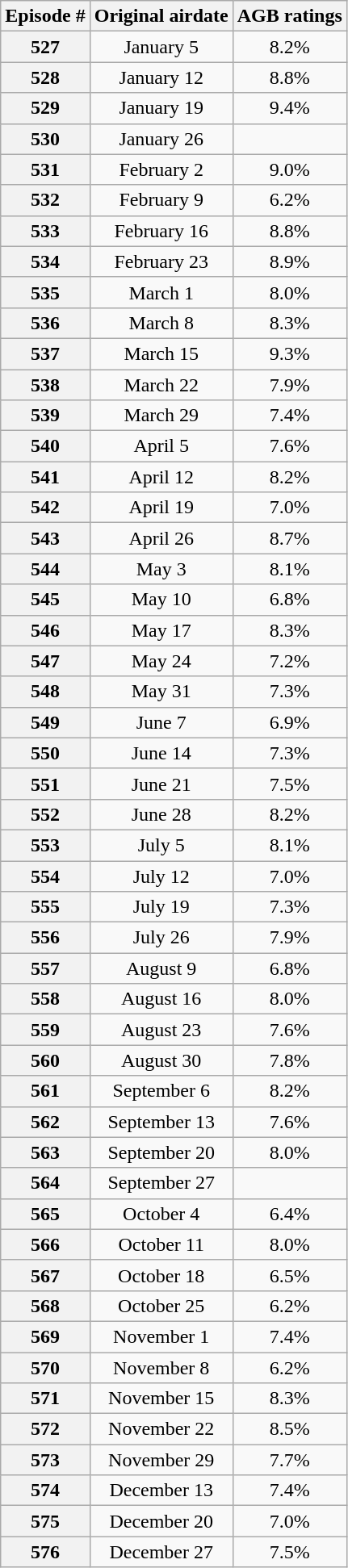<table class="wikitable" style="text-align:center">
<tr>
<th>Episode #</th>
<th>Original airdate</th>
<th>AGB ratings</th>
</tr>
<tr>
<th>527</th>
<td>January 5</td>
<td>8.2%</td>
</tr>
<tr>
<th>528</th>
<td>January 12</td>
<td>8.8%</td>
</tr>
<tr>
<th>529</th>
<td>January 19</td>
<td>9.4%</td>
</tr>
<tr>
<th>530</th>
<td>January 26</td>
<td></td>
</tr>
<tr>
<th>531</th>
<td>February 2</td>
<td>9.0%</td>
</tr>
<tr>
<th>532</th>
<td>February 9</td>
<td>6.2%</td>
</tr>
<tr>
<th>533</th>
<td>February 16</td>
<td>8.8%</td>
</tr>
<tr>
<th>534</th>
<td>February 23</td>
<td>8.9%</td>
</tr>
<tr>
<th>535</th>
<td>March 1</td>
<td>8.0%</td>
</tr>
<tr>
<th>536</th>
<td>March 8</td>
<td>8.3%</td>
</tr>
<tr>
<th>537</th>
<td>March 15</td>
<td>9.3%</td>
</tr>
<tr>
<th>538</th>
<td>March 22</td>
<td>7.9%</td>
</tr>
<tr>
<th>539</th>
<td>March 29</td>
<td>7.4%</td>
</tr>
<tr>
<th>540</th>
<td>April 5</td>
<td>7.6%</td>
</tr>
<tr>
<th>541</th>
<td>April 12</td>
<td>8.2%</td>
</tr>
<tr>
<th>542</th>
<td>April 19</td>
<td>7.0%</td>
</tr>
<tr>
<th>543</th>
<td>April 26</td>
<td>8.7%</td>
</tr>
<tr>
<th>544</th>
<td>May 3</td>
<td>8.1%</td>
</tr>
<tr>
<th>545</th>
<td>May 10</td>
<td>6.8%</td>
</tr>
<tr>
<th>546</th>
<td>May 17</td>
<td>8.3%</td>
</tr>
<tr>
<th>547</th>
<td>May 24</td>
<td>7.2%</td>
</tr>
<tr>
<th>548</th>
<td>May 31</td>
<td>7.3%</td>
</tr>
<tr>
<th>549</th>
<td>June 7</td>
<td>6.9%</td>
</tr>
<tr>
<th>550</th>
<td>June 14</td>
<td>7.3%</td>
</tr>
<tr>
<th>551</th>
<td>June 21</td>
<td>7.5%</td>
</tr>
<tr>
<th>552</th>
<td>June 28</td>
<td>8.2%</td>
</tr>
<tr>
<th>553</th>
<td>July 5</td>
<td>8.1%</td>
</tr>
<tr>
<th>554</th>
<td>July 12</td>
<td>7.0%</td>
</tr>
<tr>
<th>555</th>
<td>July 19</td>
<td>7.3%</td>
</tr>
<tr>
<th>556</th>
<td>July 26</td>
<td>7.9%</td>
</tr>
<tr>
<th>557</th>
<td>August 9</td>
<td>6.8%</td>
</tr>
<tr>
<th>558</th>
<td>August 16</td>
<td>8.0%</td>
</tr>
<tr>
<th>559</th>
<td>August 23</td>
<td>7.6%</td>
</tr>
<tr>
<th>560</th>
<td>August 30</td>
<td>7.8%</td>
</tr>
<tr>
<th>561</th>
<td>September 6</td>
<td>8.2%</td>
</tr>
<tr>
<th>562</th>
<td>September 13</td>
<td>7.6%</td>
</tr>
<tr>
<th>563</th>
<td>September 20</td>
<td>8.0%</td>
</tr>
<tr>
<th>564</th>
<td>September 27</td>
<td></td>
</tr>
<tr>
<th>565</th>
<td>October 4</td>
<td>6.4%</td>
</tr>
<tr>
<th>566</th>
<td>October 11</td>
<td>8.0%</td>
</tr>
<tr>
<th>567</th>
<td>October 18</td>
<td>6.5%</td>
</tr>
<tr>
<th>568</th>
<td>October 25</td>
<td>6.2%</td>
</tr>
<tr>
<th>569</th>
<td>November 1</td>
<td>7.4%</td>
</tr>
<tr>
<th>570</th>
<td>November 8</td>
<td>6.2%</td>
</tr>
<tr>
<th>571</th>
<td>November 15</td>
<td>8.3%</td>
</tr>
<tr>
<th>572</th>
<td>November 22</td>
<td>8.5%</td>
</tr>
<tr>
<th>573</th>
<td>November 29</td>
<td>7.7%</td>
</tr>
<tr>
<th>574</th>
<td>December 13</td>
<td>7.4%</td>
</tr>
<tr>
<th>575</th>
<td>December 20</td>
<td>7.0%</td>
</tr>
<tr>
<th>576</th>
<td>December 27</td>
<td>7.5%</td>
</tr>
</table>
